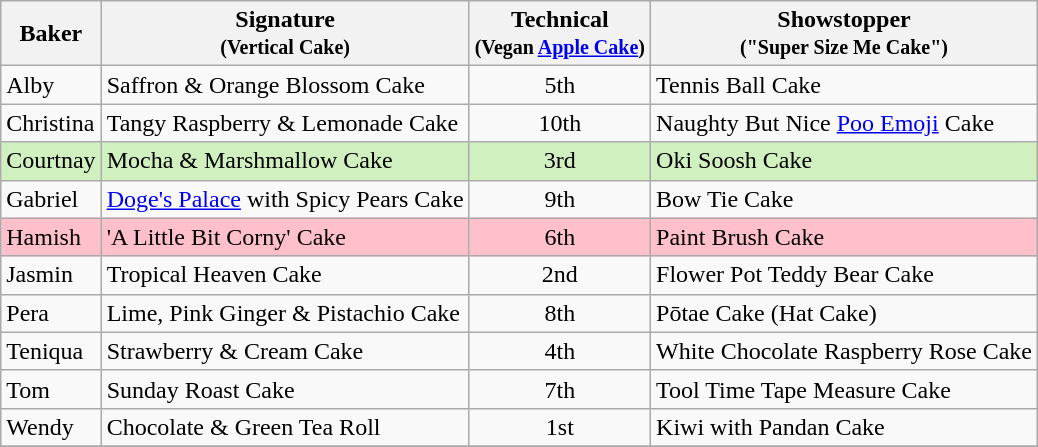<table class="wikitable" style="text-align:center;">
<tr>
<th>Baker</th>
<th>Signature<br><small>(Vertical Cake)</small></th>
<th>Technical<br><small>(Vegan <a href='#'>Apple Cake</a>)</small></th>
<th>Showstopper<br><small>("Super Size Me Cake")</small></th>
</tr>
<tr>
<td align="left">Alby</td>
<td align="left">Saffron & Orange Blossom Cake</td>
<td>5th</td>
<td align="left">Tennis Ball Cake</td>
</tr>
<tr>
<td align="left">Christina</td>
<td align="left">Tangy Raspberry & Lemonade Cake</td>
<td>10th</td>
<td align="left">Naughty But Nice <a href='#'>Poo Emoji</a> Cake</td>
</tr>
<tr style="background:#d0f0c0;">
<td align="left">Courtnay</td>
<td align="left">Mocha & Marshmallow Cake</td>
<td>3rd</td>
<td align="left">Oki Soosh Cake</td>
</tr>
<tr>
<td align="left">Gabriel</td>
<td align="left"><a href='#'>Doge's Palace</a> with Spicy Pears Cake</td>
<td>9th</td>
<td align="left">Bow Tie Cake</td>
</tr>
<tr style="background:pink;">
<td align="left">Hamish</td>
<td align="left">'A Little Bit Corny' Cake</td>
<td>6th</td>
<td align="left">Paint Brush Cake</td>
</tr>
<tr>
<td align="left">Jasmin</td>
<td align="left">Tropical Heaven Cake</td>
<td>2nd</td>
<td align="left">Flower Pot Teddy Bear Cake</td>
</tr>
<tr>
<td align="left">Pera</td>
<td align="left">Lime, Pink Ginger & Pistachio Cake</td>
<td>8th</td>
<td align="left">Pōtae Cake (Hat Cake)</td>
</tr>
<tr>
<td align="left">Teniqua</td>
<td align="left">Strawberry & Cream Cake</td>
<td>4th</td>
<td align="left">White Chocolate Raspberry Rose Cake</td>
</tr>
<tr>
<td align="left">Tom</td>
<td align="left">Sunday Roast Cake</td>
<td>7th</td>
<td align="left">Tool Time Tape Measure Cake</td>
</tr>
<tr>
<td align="left">Wendy</td>
<td align="left">Chocolate & Green Tea Roll</td>
<td>1st</td>
<td align="left">Kiwi with Pandan Cake</td>
</tr>
<tr>
</tr>
</table>
